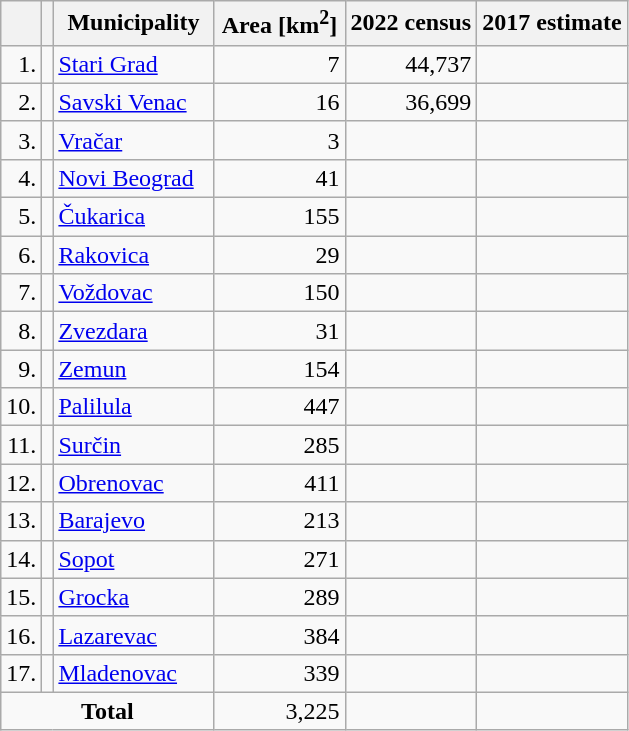<table class="wikitable sortable">
<tr>
<th></th>
<th></th>
<th width=100>Municipality</th>
<th width=80>Area [km<sup>2</sup>]</th>
<th>2022 census</th>
<th>2017 estimate</th>
</tr>
<tr>
<td align="right">1.</td>
<td></td>
<td><a href='#'>Stari Grad</a></td>
<td align="right">7</td>
<td align="right">44,737</td>
<td align="right"></td>
</tr>
<tr>
<td align="right">2.</td>
<td></td>
<td><a href='#'>Savski Venac</a></td>
<td align="right">16</td>
<td align="right">36,699</td>
<td align="right"></td>
</tr>
<tr>
<td align="right">3.</td>
<td></td>
<td><a href='#'>Vračar</a></td>
<td align="right">3</td>
<td align="right"></td>
<td align="right"></td>
</tr>
<tr>
<td align="right">4.</td>
<td></td>
<td><a href='#'>Novi Beograd</a></td>
<td align="right">41</td>
<td align="right"></td>
<td align="right"></td>
</tr>
<tr>
<td align="right">5.</td>
<td></td>
<td><a href='#'>Čukarica</a></td>
<td align="right">155</td>
<td align="right"></td>
<td align="right"></td>
</tr>
<tr>
<td align="right">6.</td>
<td></td>
<td><a href='#'>Rakovica</a></td>
<td align="right">29</td>
<td align="right"></td>
<td align="right"></td>
</tr>
<tr>
<td align="right">7.</td>
<td></td>
<td><a href='#'>Voždovac</a></td>
<td align="right">150</td>
<td align="right"></td>
<td align="right"></td>
</tr>
<tr>
<td align="right">8.</td>
<td></td>
<td><a href='#'>Zvezdara</a></td>
<td align="right">31</td>
<td align="right"></td>
<td align="right"></td>
</tr>
<tr>
<td align="right">9.</td>
<td></td>
<td><a href='#'>Zemun</a></td>
<td align="right">154</td>
<td align="right"></td>
<td align="right"></td>
</tr>
<tr>
<td align="right">10.</td>
<td></td>
<td><a href='#'>Palilula</a></td>
<td align="right">447</td>
<td align="right"></td>
<td align="right"></td>
</tr>
<tr>
<td align="right">11.</td>
<td></td>
<td><a href='#'>Surčin</a></td>
<td align="right">285</td>
<td align="right"></td>
<td align="right"></td>
</tr>
<tr>
<td align="right">12.</td>
<td></td>
<td><a href='#'>Obrenovac</a></td>
<td align="right">411</td>
<td align="right"></td>
<td align="right"></td>
</tr>
<tr>
<td align="right">13.</td>
<td></td>
<td><a href='#'>Barajevo</a></td>
<td align="right">213</td>
<td align="right"></td>
<td align="right"></td>
</tr>
<tr>
<td align="right">14.</td>
<td></td>
<td><a href='#'>Sopot</a></td>
<td align="right">271</td>
<td align="right"></td>
<td align="right"></td>
</tr>
<tr>
<td align="right">15.</td>
<td></td>
<td><a href='#'>Grocka</a></td>
<td align="right">289</td>
<td align="right"></td>
<td align="right"></td>
</tr>
<tr>
<td align="right">16.</td>
<td></td>
<td><a href='#'>Lazarevac</a></td>
<td align="right">384</td>
<td align="right"></td>
<td align="right"></td>
</tr>
<tr>
<td align="right">17.</td>
<td></td>
<td><a href='#'>Mladenovac</a></td>
<td align="right">339</td>
<td align="right"></td>
<td align="right"></td>
</tr>
<tr class="sortbottom">
<td colspan=3 style="text-align:center;"><strong>Total</strong></td>
<td align="right">3,225</td>
<td align="right"></td>
<td align="right"></td>
</tr>
</table>
